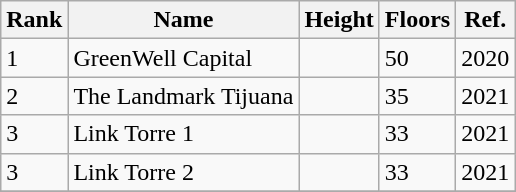<table class="wikitable sortable col5cen col6cen">
<tr>
<th>Rank</th>
<th>Name</th>
<th>Height</th>
<th>Floors</th>
<th Year>Ref.</th>
</tr>
<tr>
<td>1</td>
<td>GreenWell Capital</td>
<td></td>
<td>50</td>
<td>2020 </td>
</tr>
<tr>
<td>2</td>
<td>The Landmark Tijuana</td>
<td></td>
<td>35</td>
<td>2021</td>
</tr>
<tr>
<td>3</td>
<td>Link Torre 1</td>
<td></td>
<td>33</td>
<td>2021</td>
</tr>
<tr>
<td>3</td>
<td>Link Torre 2</td>
<td></td>
<td>33</td>
<td>2021</td>
</tr>
<tr>
</tr>
</table>
